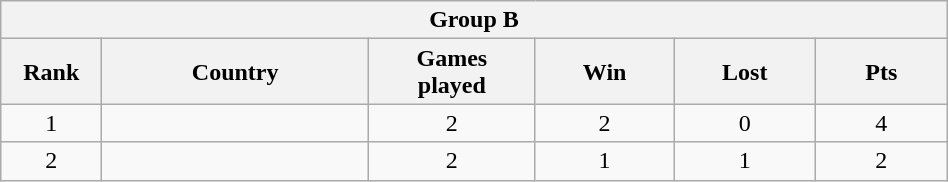<table class="wikitable" style= "text-align: center; Width:50%">
<tr>
<th colspan= 6>Group B</th>
</tr>
<tr>
<th width=2%>Rank</th>
<th width=10%>Country</th>
<th width=5%>Games <br> played</th>
<th width=5%>Win</th>
<th width=5%>Lost</th>
<th width=5%>Pts</th>
</tr>
<tr>
<td>1</td>
<td style= "text-align: left"></td>
<td>2</td>
<td>2</td>
<td>0</td>
<td>4</td>
</tr>
<tr>
<td>2</td>
<td style= "text-align: left"></td>
<td>2</td>
<td>1</td>
<td>1</td>
<td>2</td>
</tr>
</table>
